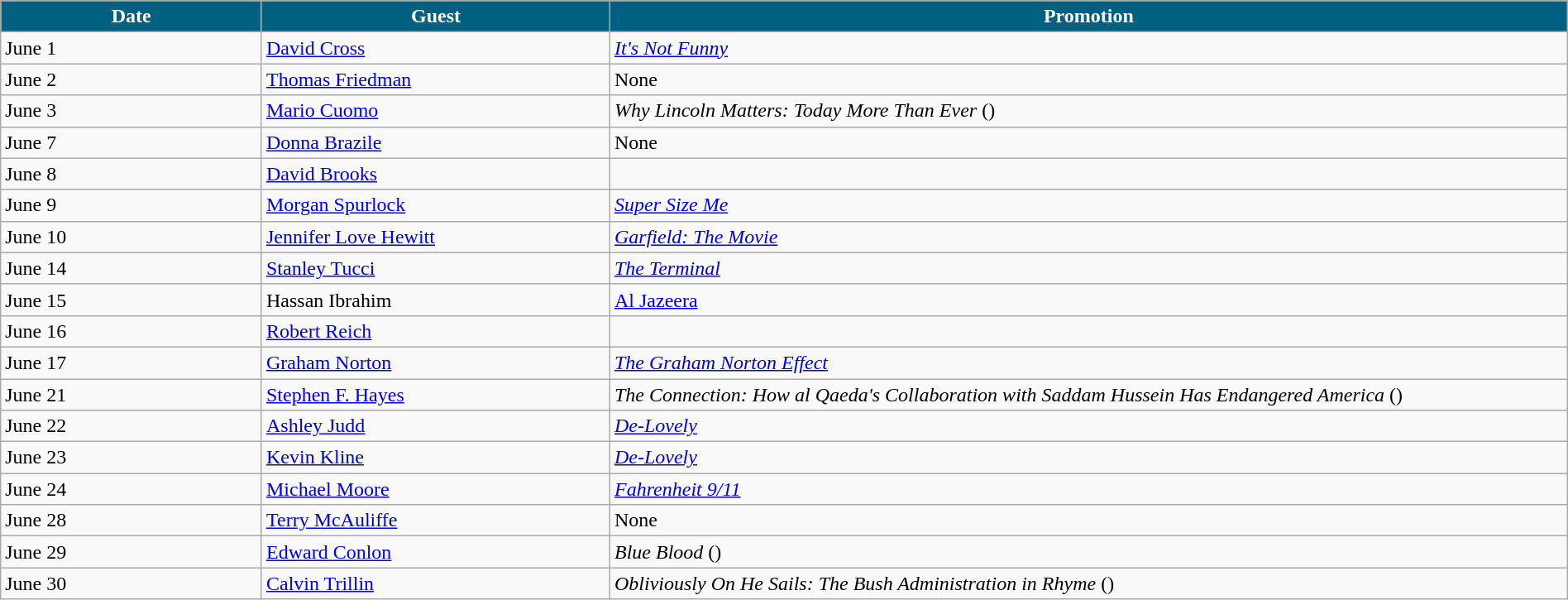<table class="wikitable" width="100%">
<tr bgcolor="#CCCCCC">
<th width="15%" style="background:#006080; color:#FFFFFF">Date</th>
<th width="20%" style="background:#006080; color:#FFFFFF">Guest</th>
<th width="55%" style="background:#006080; color:#FFFFFF">Promotion</th>
</tr>
<tr>
<td>June 1</td>
<td><a href='#'>David Cross</a></td>
<td><em><a href='#'>It's Not Funny</a></em></td>
</tr>
<tr>
<td>June 2</td>
<td><a href='#'>Thomas Friedman</a></td>
<td>None</td>
</tr>
<tr>
<td>June 3</td>
<td><a href='#'>Mario Cuomo</a></td>
<td><em>Why Lincoln Matters: Today More Than Ever</em> ()</td>
</tr>
<tr>
<td>June 7</td>
<td><a href='#'>Donna Brazile</a></td>
<td>None</td>
</tr>
<tr>
<td>June 8</td>
<td><a href='#'>David Brooks</a></td>
<td></td>
</tr>
<tr>
<td>June 9</td>
<td><a href='#'>Morgan Spurlock</a></td>
<td><em><a href='#'>Super Size Me</a></em></td>
</tr>
<tr>
<td>June 10</td>
<td><a href='#'>Jennifer Love Hewitt</a></td>
<td><em><a href='#'>Garfield: The Movie</a></em></td>
</tr>
<tr>
<td>June 14</td>
<td><a href='#'>Stanley Tucci</a></td>
<td><em><a href='#'>The Terminal</a></em></td>
</tr>
<tr>
<td>June 15</td>
<td>Hassan Ibrahim</td>
<td><a href='#'>Al Jazeera</a></td>
</tr>
<tr>
<td>June 16</td>
<td><a href='#'>Robert Reich</a></td>
<td></td>
</tr>
<tr>
<td>June 17</td>
<td><a href='#'>Graham Norton</a></td>
<td><em><a href='#'>The Graham Norton Effect</a></em></td>
</tr>
<tr>
<td>June 21</td>
<td><a href='#'>Stephen F. Hayes</a></td>
<td><em>The Connection: How al Qaeda's Collaboration with Saddam Hussein Has Endangered America</em> ()</td>
</tr>
<tr>
<td>June 22</td>
<td><a href='#'>Ashley Judd</a></td>
<td><em><a href='#'>De-Lovely</a></em></td>
</tr>
<tr>
<td>June 23</td>
<td><a href='#'>Kevin Kline</a></td>
<td><em><a href='#'>De-Lovely</a></em></td>
</tr>
<tr>
<td>June 24</td>
<td><a href='#'>Michael Moore</a></td>
<td><em><a href='#'>Fahrenheit 9/11</a></em></td>
</tr>
<tr>
<td>June 28</td>
<td><a href='#'>Terry McAuliffe</a></td>
<td>None</td>
</tr>
<tr>
<td>June 29</td>
<td><a href='#'>Edward Conlon</a></td>
<td><em>Blue Blood</em> ()</td>
</tr>
<tr>
<td>June 30</td>
<td><a href='#'>Calvin Trillin</a></td>
<td><em>Obliviously On He Sails: The Bush Administration in Rhyme</em> ()</td>
</tr>
</table>
